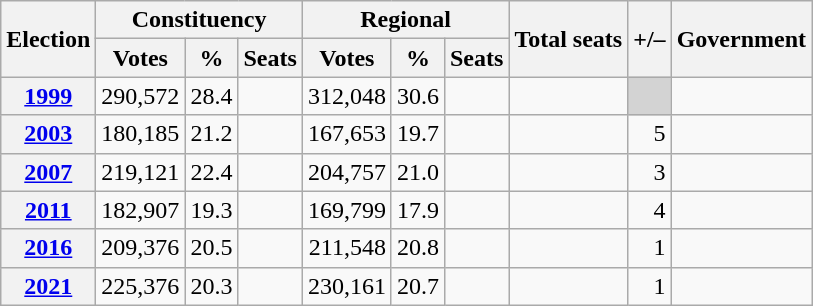<table class="wikitable" style="text-align:right">
<tr>
<th rowspan="2">Election</th>
<th colspan="3">Constituency</th>
<th colspan="3">Regional</th>
<th rowspan="2">Total seats</th>
<th rowspan="2">+/–</th>
<th rowspan="2">Government</th>
</tr>
<tr>
<th>Votes</th>
<th>%</th>
<th>Seats</th>
<th>Votes</th>
<th>%</th>
<th>Seats</th>
</tr>
<tr>
<th><a href='#'>1999</a></th>
<td>290,572</td>
<td>28.4</td>
<td></td>
<td>312,048</td>
<td>30.6</td>
<td></td>
<td></td>
<td style="background:lightgrey;"></td>
<td></td>
</tr>
<tr>
<th><a href='#'>2003</a></th>
<td>180,185</td>
<td>21.2</td>
<td></td>
<td>167,653</td>
<td>19.7</td>
<td></td>
<td></td>
<td> 5</td>
<td></td>
</tr>
<tr>
<th><a href='#'>2007</a></th>
<td>219,121</td>
<td>22.4</td>
<td></td>
<td>204,757</td>
<td>21.0</td>
<td></td>
<td></td>
<td> 3</td>
<td></td>
</tr>
<tr>
<th><a href='#'>2011</a></th>
<td>182,907</td>
<td>19.3</td>
<td></td>
<td>169,799</td>
<td>17.9</td>
<td></td>
<td></td>
<td> 4</td>
<td></td>
</tr>
<tr>
<th><a href='#'>2016</a></th>
<td>209,376</td>
<td>20.5</td>
<td></td>
<td>211,548</td>
<td>20.8</td>
<td></td>
<td></td>
<td> 1</td>
<td></td>
</tr>
<tr>
<th><a href='#'>2021</a></th>
<td>225,376</td>
<td>20.3</td>
<td></td>
<td>230,161</td>
<td>20.7</td>
<td></td>
<td></td>
<td> 1</td>
<td></td>
</tr>
</table>
